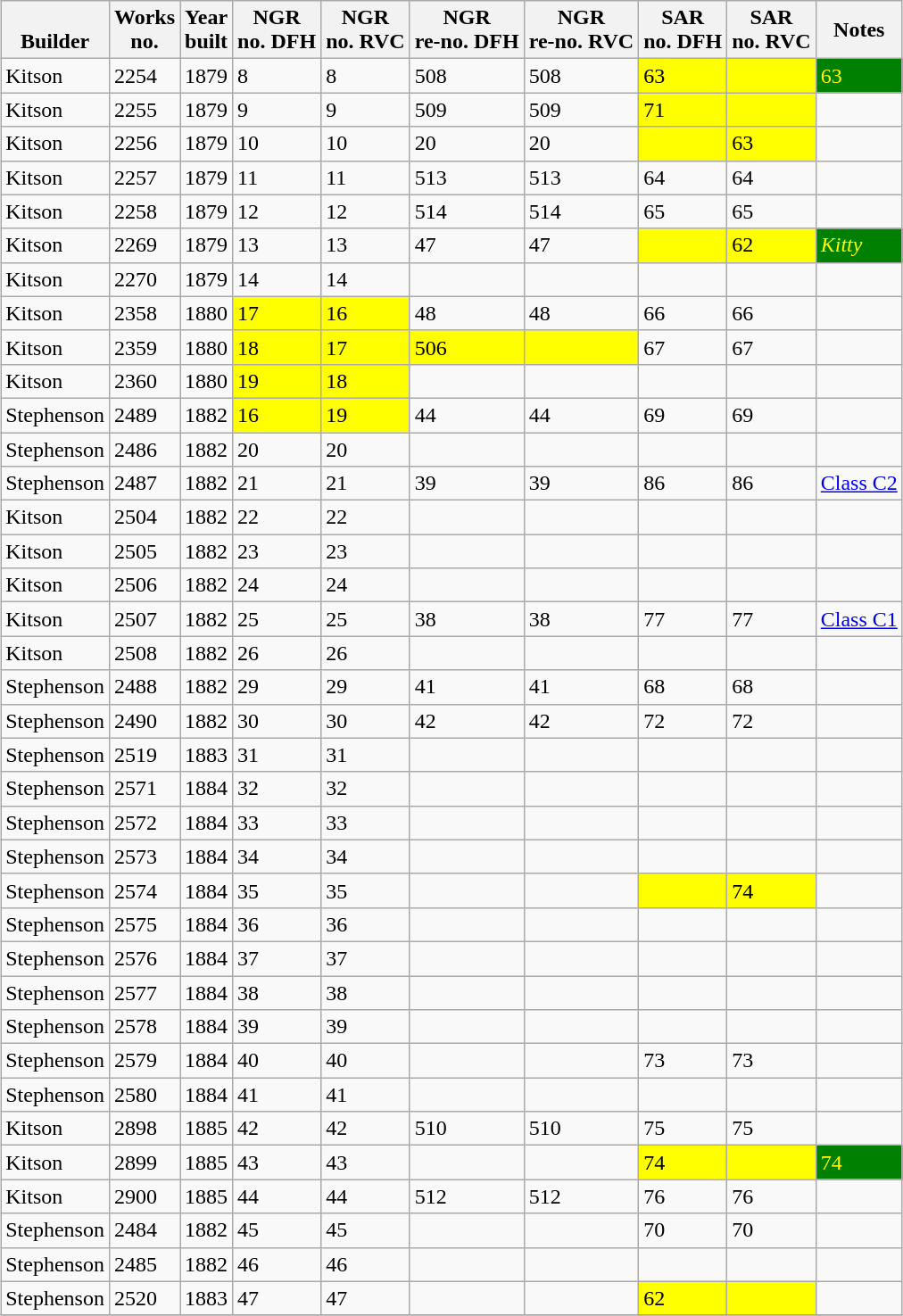<table class="wikitable collapsible collapsed sortable" style="margin:0.5em auto; font-size:100%;">
<tr>
<th><br>Builder</th>
<th>Works<br>no.</th>
<th>Year<br>built</th>
<th>NGR<br>no. DFH</th>
<th>NGR<br>no. RVC</th>
<th>NGR<br>re-no. DFH</th>
<th>NGR<br>re-no. RVC</th>
<th>SAR<br>no. DFH</th>
<th>SAR<br>no. RVC</th>
<th>Notes<br></th>
</tr>
<tr>
<td>Kitson</td>
<td>2254</td>
<td>1879</td>
<td>8</td>
<td>8</td>
<td>508</td>
<td>508</td>
<td style="background: yellow; color: black">63</td>
<td style="background: yellow; color: black"></td>
<td style="background: green; color: yellow">63</td>
</tr>
<tr>
<td>Kitson</td>
<td>2255</td>
<td>1879</td>
<td>9</td>
<td>9</td>
<td>509</td>
<td>509</td>
<td style="background: yellow; color: black">71</td>
<td style="background: yellow; color: black"></td>
<td></td>
</tr>
<tr>
<td>Kitson</td>
<td>2256</td>
<td>1879</td>
<td>10</td>
<td>10</td>
<td>20</td>
<td>20</td>
<td style="background: yellow; color: black"></td>
<td style="background: yellow; color: black">63</td>
<td></td>
</tr>
<tr>
<td>Kitson</td>
<td>2257</td>
<td>1879</td>
<td>11</td>
<td>11</td>
<td>513</td>
<td>513</td>
<td>64</td>
<td>64</td>
<td></td>
</tr>
<tr>
<td>Kitson</td>
<td>2258</td>
<td>1879</td>
<td>12</td>
<td>12</td>
<td>514</td>
<td>514</td>
<td>65</td>
<td>65</td>
<td></td>
</tr>
<tr>
<td>Kitson</td>
<td>2269</td>
<td>1879</td>
<td>13</td>
<td>13</td>
<td>47</td>
<td>47</td>
<td style="background: yellow; color: black"></td>
<td style="background: yellow; color: black">62</td>
<td style="background: green; color: yellow"><em>Kitty</em></td>
</tr>
<tr>
<td>Kitson</td>
<td>2270</td>
<td>1879</td>
<td>14</td>
<td>14</td>
<td></td>
<td></td>
<td></td>
<td></td>
<td></td>
</tr>
<tr>
<td>Kitson</td>
<td>2358</td>
<td>1880</td>
<td style="background: yellow; color: black">17</td>
<td style="background: yellow; color: black">16</td>
<td>48</td>
<td>48</td>
<td>66</td>
<td>66</td>
<td></td>
</tr>
<tr>
<td>Kitson</td>
<td>2359</td>
<td>1880</td>
<td style="background: yellow; color: black">18</td>
<td style="background: yellow; color: black">17</td>
<td style="background: yellow; color: black">506</td>
<td style="background: yellow; color: black"></td>
<td>67</td>
<td>67</td>
<td></td>
</tr>
<tr>
<td>Kitson</td>
<td>2360</td>
<td>1880</td>
<td style="background: yellow; color: black">19</td>
<td style="background: yellow; color: black">18</td>
<td></td>
<td></td>
<td></td>
<td></td>
<td></td>
</tr>
<tr>
<td>Stephenson</td>
<td>2489</td>
<td>1882</td>
<td style="background: yellow; color: black">16</td>
<td style="background: yellow; color: black">19</td>
<td>44</td>
<td>44</td>
<td>69</td>
<td>69</td>
<td></td>
</tr>
<tr>
<td>Stephenson</td>
<td>2486</td>
<td>1882</td>
<td>20</td>
<td>20</td>
<td></td>
<td></td>
<td></td>
<td></td>
<td></td>
</tr>
<tr>
<td>Stephenson</td>
<td>2487</td>
<td>1882</td>
<td>21</td>
<td>21</td>
<td>39</td>
<td>39</td>
<td>86</td>
<td>86</td>
<td><a href='#'>Class C2</a></td>
</tr>
<tr>
<td>Kitson</td>
<td>2504</td>
<td>1882</td>
<td>22</td>
<td>22</td>
<td></td>
<td></td>
<td></td>
<td></td>
<td></td>
</tr>
<tr>
<td>Kitson</td>
<td>2505</td>
<td>1882</td>
<td>23</td>
<td>23</td>
<td></td>
<td></td>
<td></td>
<td></td>
<td></td>
</tr>
<tr>
<td>Kitson</td>
<td>2506</td>
<td>1882</td>
<td>24</td>
<td>24</td>
<td></td>
<td></td>
<td></td>
<td></td>
<td></td>
</tr>
<tr>
<td>Kitson</td>
<td>2507</td>
<td>1882</td>
<td>25</td>
<td>25</td>
<td>38</td>
<td>38</td>
<td>77</td>
<td>77</td>
<td><a href='#'>Class C1</a></td>
</tr>
<tr>
<td>Kitson</td>
<td>2508</td>
<td>1882</td>
<td>26</td>
<td>26</td>
<td></td>
<td></td>
<td></td>
<td></td>
<td></td>
</tr>
<tr>
<td>Stephenson</td>
<td>2488</td>
<td>1882</td>
<td>29</td>
<td>29</td>
<td>41</td>
<td>41</td>
<td>68</td>
<td>68</td>
<td></td>
</tr>
<tr>
<td>Stephenson</td>
<td>2490</td>
<td>1882</td>
<td>30</td>
<td>30</td>
<td>42</td>
<td>42</td>
<td>72</td>
<td>72</td>
<td></td>
</tr>
<tr>
<td>Stephenson</td>
<td>2519</td>
<td>1883</td>
<td>31</td>
<td>31</td>
<td></td>
<td></td>
<td></td>
<td></td>
<td></td>
</tr>
<tr>
<td>Stephenson</td>
<td>2571</td>
<td>1884</td>
<td>32</td>
<td>32</td>
<td></td>
<td></td>
<td></td>
<td></td>
<td></td>
</tr>
<tr>
<td>Stephenson</td>
<td>2572</td>
<td>1884</td>
<td>33</td>
<td>33</td>
<td></td>
<td></td>
<td></td>
<td></td>
<td></td>
</tr>
<tr>
<td>Stephenson</td>
<td>2573</td>
<td>1884</td>
<td>34</td>
<td>34</td>
<td></td>
<td></td>
<td></td>
<td></td>
<td></td>
</tr>
<tr>
<td>Stephenson</td>
<td>2574</td>
<td>1884</td>
<td>35</td>
<td>35</td>
<td></td>
<td></td>
<td style="background: yellow; color: black"></td>
<td style="background: yellow; color: black">74</td>
<td></td>
</tr>
<tr>
<td>Stephenson</td>
<td>2575</td>
<td>1884</td>
<td>36</td>
<td>36</td>
<td></td>
<td></td>
<td></td>
<td></td>
<td></td>
</tr>
<tr>
<td>Stephenson</td>
<td>2576</td>
<td>1884</td>
<td>37</td>
<td>37</td>
<td></td>
<td></td>
<td></td>
<td></td>
<td></td>
</tr>
<tr>
<td>Stephenson</td>
<td>2577</td>
<td>1884</td>
<td>38</td>
<td>38</td>
<td></td>
<td></td>
<td></td>
<td></td>
<td></td>
</tr>
<tr>
<td>Stephenson</td>
<td>2578</td>
<td>1884</td>
<td>39</td>
<td>39</td>
<td></td>
<td></td>
<td></td>
<td></td>
<td></td>
</tr>
<tr>
<td>Stephenson</td>
<td>2579</td>
<td>1884</td>
<td>40</td>
<td>40</td>
<td></td>
<td></td>
<td>73</td>
<td>73</td>
<td></td>
</tr>
<tr>
<td>Stephenson</td>
<td>2580</td>
<td>1884</td>
<td>41</td>
<td>41</td>
<td></td>
<td></td>
<td></td>
<td></td>
<td></td>
</tr>
<tr>
<td>Kitson</td>
<td>2898</td>
<td>1885</td>
<td>42</td>
<td>42</td>
<td>510</td>
<td>510</td>
<td>75</td>
<td>75</td>
<td></td>
</tr>
<tr>
<td>Kitson</td>
<td>2899</td>
<td>1885</td>
<td>43</td>
<td>43</td>
<td></td>
<td></td>
<td style="background: yellow; color: black">74</td>
<td style="background: yellow; color: black"></td>
<td style="background: green; color: yellow">74</td>
</tr>
<tr>
<td>Kitson</td>
<td>2900</td>
<td>1885</td>
<td>44</td>
<td>44</td>
<td>512</td>
<td>512</td>
<td>76</td>
<td>76</td>
<td></td>
</tr>
<tr>
<td>Stephenson</td>
<td>2484</td>
<td>1882</td>
<td>45</td>
<td>45</td>
<td></td>
<td></td>
<td>70</td>
<td>70</td>
<td></td>
</tr>
<tr>
<td>Stephenson</td>
<td>2485</td>
<td>1882</td>
<td>46</td>
<td>46</td>
<td></td>
<td></td>
<td></td>
<td></td>
<td></td>
</tr>
<tr>
<td>Stephenson</td>
<td>2520</td>
<td>1883</td>
<td>47</td>
<td>47</td>
<td></td>
<td></td>
<td style="background: yellow; color: black">62</td>
<td style="background: yellow; color: black"></td>
<td></td>
</tr>
<tr>
</tr>
</table>
